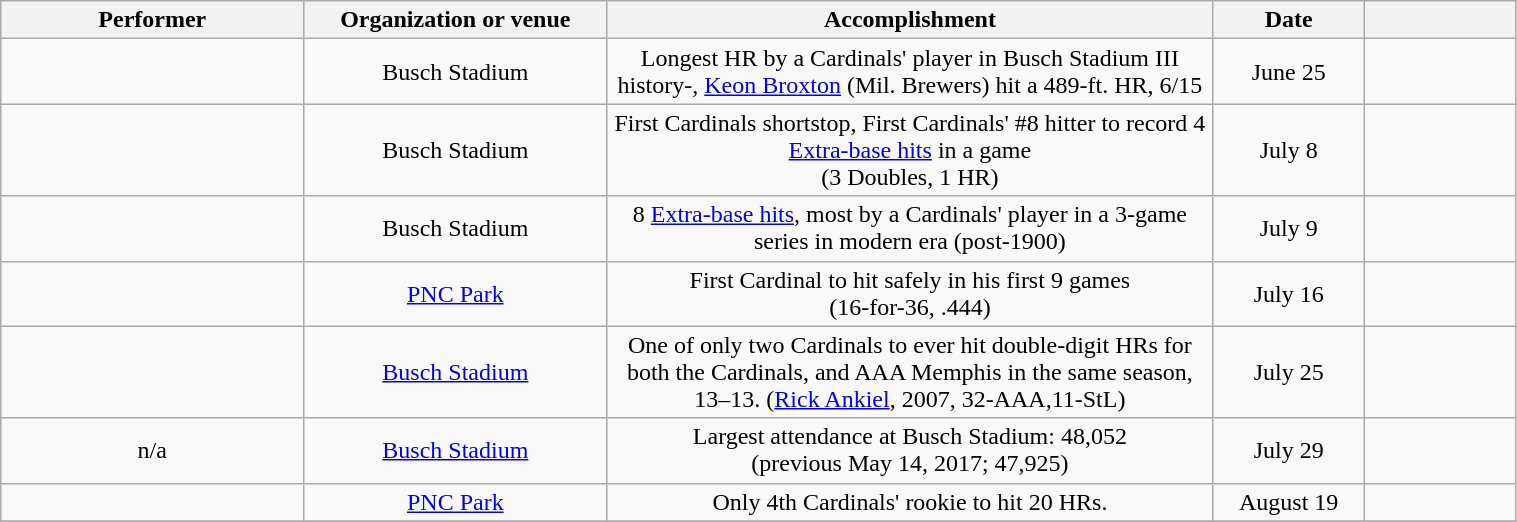<table class="wikitable sortable" style="width:80%;">
<tr align=center>
<th style="width:20%;">Performer</th>
<th style="width:20%;">Organization or venue</th>
<th style="width:40%;">Accomplishment</th>
<th style="width:10%;" data-sort-type="date">Date</th>
<th style="width:10%;"></th>
</tr>
<tr align=center>
<td></td>
<td>Busch Stadium</td>
<td>Longest HR by a Cardinals' player in Busch Stadium III history-, <a href='#'>Keon Broxton</a> (Mil. Brewers) hit a 489-ft. HR, 6/15</td>
<td>June 25</td>
<td></td>
</tr>
<tr align=center>
<td></td>
<td>Busch Stadium</td>
<td>First Cardinals shortstop, First Cardinals' #8 hitter to record 4 <a href='#'>Extra-base hits</a> in a game <br>(3 Doubles, 1 HR)</td>
<td>July 8</td>
<td></td>
</tr>
<tr align=center>
<td></td>
<td>Busch Stadium</td>
<td>8 <a href='#'>Extra-base hits</a>, most by a Cardinals' player in a 3-game series in modern era (post-1900)</td>
<td>July 9</td>
<td></td>
</tr>
<tr align=center>
<td></td>
<td><a href='#'>PNC Park</a></td>
<td>First Cardinal to hit safely in his first 9 games <br> (16-for-36, .444)</td>
<td>July 16</td>
<td></td>
</tr>
<tr align=center>
<td></td>
<td><a href='#'>Busch Stadium</a></td>
<td>One of only two Cardinals to ever hit double-digit HRs for both the Cardinals, and AAA Memphis in the same season, 13–13. (<a href='#'>Rick Ankiel</a>, 2007, 32-AAA,11-StL)</td>
<td>July 25</td>
<td></td>
</tr>
<tr align=center>
<td>n/a</td>
<td><a href='#'>Busch Stadium</a></td>
<td>Largest attendance at Busch Stadium: 48,052 <br> (previous May 14, 2017; 47,925)</td>
<td>July 29</td>
<td></td>
</tr>
<tr align=center>
<td></td>
<td><a href='#'>PNC Park</a></td>
<td>Only 4th Cardinals' rookie to hit 20 HRs.</td>
<td>August 19</td>
<td></td>
</tr>
<tr align=center>
</tr>
</table>
